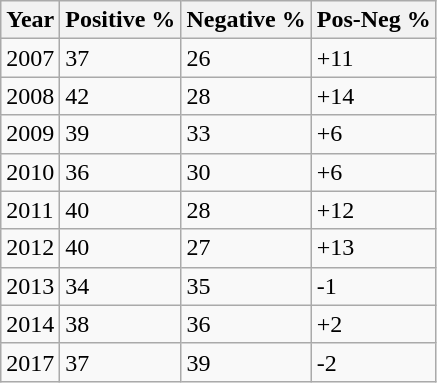<table class="wikitable sortable" style="border:1px black; float:center; margin-left:1em;">
<tr>
<th>Year</th>
<th>Positive %</th>
<th>Negative %</th>
<th>Pos-Neg %</th>
</tr>
<tr>
<td>2007</td>
<td>37</td>
<td>26</td>
<td><span>+11</span></td>
</tr>
<tr>
<td>2008</td>
<td>42</td>
<td>28</td>
<td><span>+14</span></td>
</tr>
<tr>
<td>2009</td>
<td>39</td>
<td>33</td>
<td><span>+6</span></td>
</tr>
<tr>
<td>2010</td>
<td>36</td>
<td>30</td>
<td><span>+6</span></td>
</tr>
<tr>
<td>2011</td>
<td>40</td>
<td>28</td>
<td><span>+12</span></td>
</tr>
<tr>
<td>2012</td>
<td>40</td>
<td>27</td>
<td><span>+13</span></td>
</tr>
<tr>
<td>2013</td>
<td>34</td>
<td>35</td>
<td><span>-1</span></td>
</tr>
<tr>
<td>2014</td>
<td>38</td>
<td>36</td>
<td><span>+2</span></td>
</tr>
<tr>
<td>2017</td>
<td>37</td>
<td>39</td>
<td><span>-2</span></td>
</tr>
</table>
